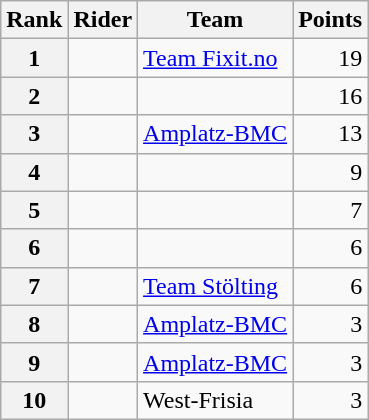<table class="wikitable">
<tr>
<th scope="col">Rank</th>
<th scope="col">Rider</th>
<th scope="col">Team</th>
<th scope="col">Points</th>
</tr>
<tr>
<th scope="row">1</th>
<td> </td>
<td><a href='#'>Team Fixit.no</a></td>
<td style="text-align:right;">19</td>
</tr>
<tr>
<th scope="row">2</th>
<td></td>
<td></td>
<td style="text-align:right;">16</td>
</tr>
<tr>
<th scope="row">3</th>
<td></td>
<td><a href='#'>Amplatz-BMC</a></td>
<td style="text-align:right;">13</td>
</tr>
<tr>
<th scope="row">4</th>
<td> </td>
<td></td>
<td style="text-align:right;">9</td>
</tr>
<tr>
<th scope="row">5</th>
<td></td>
<td></td>
<td style="text-align:right;">7</td>
</tr>
<tr>
<th scope="row">6</th>
<td></td>
<td></td>
<td style="text-align:right;">6</td>
</tr>
<tr>
<th scope="row">7</th>
<td></td>
<td><a href='#'>Team Stölting</a></td>
<td style="text-align:right;">6</td>
</tr>
<tr>
<th scope="row">8</th>
<td> </td>
<td><a href='#'>Amplatz-BMC</a></td>
<td style="text-align:right;">3</td>
</tr>
<tr>
<th scope="row">9</th>
<td></td>
<td><a href='#'>Amplatz-BMC</a></td>
<td style="text-align:right;">3</td>
</tr>
<tr>
<th scope="row">10</th>
<td></td>
<td>West-Frisia</td>
<td style="text-align:right;">3</td>
</tr>
</table>
